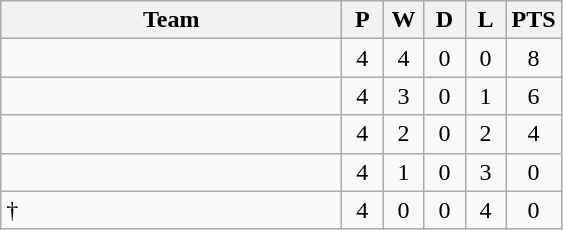<table class=wikitable style="text-align:center">
<tr>
<th width=220>Team</th>
<th width=20>P</th>
<th width=20>W</th>
<th width=20>D</th>
<th width=20>L</th>
<th width=20>PTS</th>
</tr>
<tr>
<td style="text-align:left;"></td>
<td>4</td>
<td>4</td>
<td>0</td>
<td>0</td>
<td>8</td>
</tr>
<tr>
<td style="text-align:left;"></td>
<td>4</td>
<td>3</td>
<td>0</td>
<td>1</td>
<td>6</td>
</tr>
<tr>
<td style="text-align:left;"></td>
<td>4</td>
<td>2</td>
<td>0</td>
<td>2</td>
<td>4</td>
</tr>
<tr>
<td style="text-align:left;"></td>
<td>4</td>
<td>1</td>
<td>0</td>
<td>3</td>
<td>0</td>
</tr>
<tr>
<td style="text-align:left;"> †</td>
<td>4</td>
<td>0</td>
<td>0</td>
<td>4</td>
<td>0</td>
</tr>
</table>
